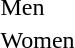<table>
<tr>
<td align="left">Men</td>
<td></td>
<td></td>
<td></td>
</tr>
<tr>
<td align="left">Women</td>
<td></td>
<td></td>
<td></td>
</tr>
</table>
